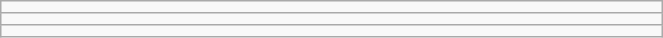<table class="wikitable" style=" text-align:center; font-size:110%;" width="35%">
<tr>
<td></td>
</tr>
<tr>
<td></td>
</tr>
<tr>
<td></td>
</tr>
</table>
